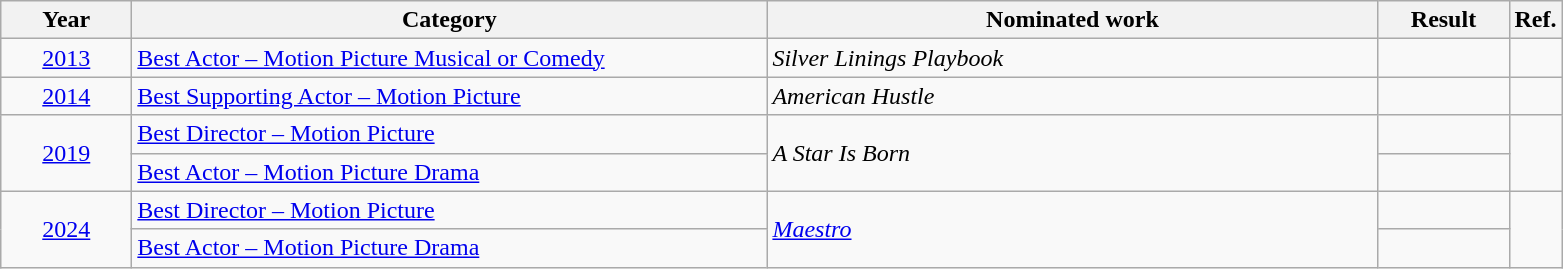<table class=wikitable>
<tr>
<th scope="col" style="width:5em;">Year</th>
<th scope="col" style="width:26em;">Category</th>
<th scope="col" style="width:25em;">Nominated work</th>
<th scope="col" style="width:5em;">Result</th>
<th>Ref.</th>
</tr>
<tr>
<td style="text-align:center;"><a href='#'>2013</a></td>
<td><a href='#'>Best Actor – Motion Picture Musical or Comedy</a></td>
<td><em>Silver Linings Playbook</em></td>
<td></td>
<td style="text-align:center;"></td>
</tr>
<tr>
<td style="text-align:center;"><a href='#'>2014</a></td>
<td><a href='#'>Best Supporting Actor – Motion Picture</a></td>
<td><em>American Hustle</em></td>
<td></td>
<td style="text-align:center;"></td>
</tr>
<tr>
<td style="text-align:center;", rowspan="2"><a href='#'>2019</a></td>
<td><a href='#'>Best Director – Motion Picture</a></td>
<td rowspan="2"><em>A Star Is Born</em></td>
<td></td>
<td style="text-align:center;" rowspan="2"></td>
</tr>
<tr>
<td><a href='#'>Best Actor – Motion Picture Drama</a></td>
<td></td>
</tr>
<tr>
<td style="text-align:center;", rowspan=2><a href='#'>2024</a></td>
<td><a href='#'>Best Director – Motion Picture</a></td>
<td rowspan=2><em><a href='#'>Maestro</a></em></td>
<td></td>
<td style="text-align:center;" rowspan="2"></td>
</tr>
<tr>
<td><a href='#'>Best Actor – Motion Picture Drama</a></td>
<td></td>
</tr>
</table>
